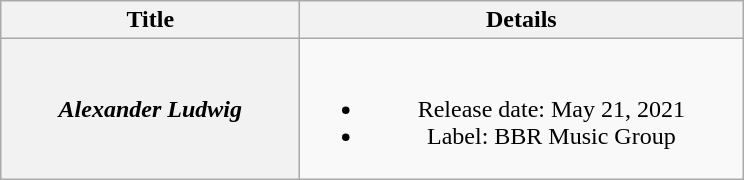<table class="wikitable plainrowheaders" style="text-align:center;">
<tr>
<th style="width:12em;">Title</th>
<th style="width:18em;">Details</th>
</tr>
<tr>
<th scope="row"><em>Alexander Ludwig</em></th>
<td><br><ul><li>Release date: May 21, 2021</li><li>Label: BBR Music Group</li></ul></td>
</tr>
</table>
